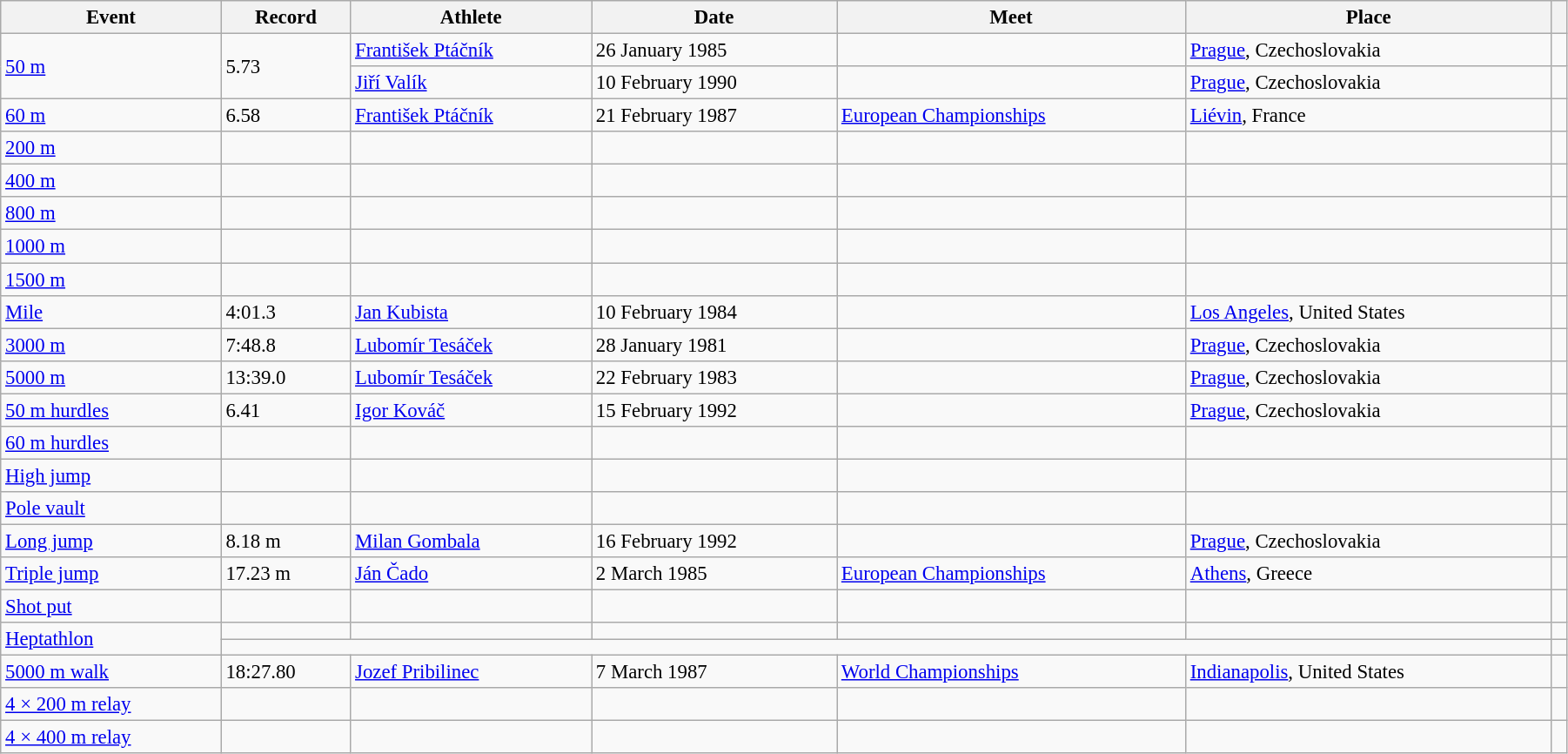<table class="wikitable" style="font-size:95%; width: 95%;">
<tr>
<th>Event</th>
<th>Record</th>
<th>Athlete</th>
<th>Date</th>
<th>Meet</th>
<th>Place</th>
<th></th>
</tr>
<tr>
<td rowspan=2><a href='#'>50 m</a></td>
<td rowspan=2>5.73</td>
<td><a href='#'>František Ptáčník</a></td>
<td>26 January 1985</td>
<td></td>
<td><a href='#'>Prague</a>, Czechoslovakia</td>
<td></td>
</tr>
<tr>
<td><a href='#'>Jiří Valík</a></td>
<td>10 February 1990</td>
<td></td>
<td><a href='#'>Prague</a>, Czechoslovakia</td>
<td></td>
</tr>
<tr>
<td><a href='#'>60 m</a></td>
<td>6.58</td>
<td><a href='#'>František Ptáčník</a></td>
<td>21 February 1987</td>
<td><a href='#'>European Championships</a></td>
<td><a href='#'>Liévin</a>, France</td>
<td></td>
</tr>
<tr>
<td><a href='#'>200 m</a></td>
<td></td>
<td></td>
<td></td>
<td></td>
<td></td>
<td></td>
</tr>
<tr>
<td><a href='#'>400 m</a></td>
<td></td>
<td></td>
<td></td>
<td></td>
<td></td>
</tr>
<tr>
<td><a href='#'>800 m</a></td>
<td></td>
<td></td>
<td></td>
<td></td>
<td></td>
<td></td>
</tr>
<tr>
<td><a href='#'>1000 m</a></td>
<td></td>
<td></td>
<td></td>
<td></td>
<td></td>
<td></td>
</tr>
<tr>
<td><a href='#'>1500 m</a></td>
<td></td>
<td></td>
<td></td>
<td></td>
<td></td>
<td></td>
</tr>
<tr>
<td><a href='#'>Mile</a></td>
<td>4:01.3</td>
<td><a href='#'>Jan Kubista</a></td>
<td>10 February 1984</td>
<td></td>
<td><a href='#'>Los Angeles</a>, United States</td>
<td></td>
</tr>
<tr>
<td><a href='#'>3000 m</a></td>
<td>7:48.8</td>
<td><a href='#'>Lubomír Tesáček</a></td>
<td>28 January 1981</td>
<td></td>
<td><a href='#'>Prague</a>, Czechoslovakia</td>
<td></td>
</tr>
<tr>
<td><a href='#'>5000 m</a></td>
<td>13:39.0</td>
<td><a href='#'>Lubomír Tesáček</a></td>
<td>22 February 1983</td>
<td></td>
<td><a href='#'>Prague</a>, Czechoslovakia</td>
<td></td>
</tr>
<tr>
<td><a href='#'>50 m hurdles</a></td>
<td>6.41</td>
<td><a href='#'>Igor Kováč</a></td>
<td>15 February 1992</td>
<td></td>
<td><a href='#'>Prague</a>, Czechoslovakia</td>
<td></td>
</tr>
<tr>
<td><a href='#'>60 m hurdles</a></td>
<td></td>
<td></td>
<td></td>
<td></td>
<td></td>
<td></td>
</tr>
<tr>
<td><a href='#'>High jump</a></td>
<td></td>
<td></td>
<td></td>
<td></td>
<td></td>
<td></td>
</tr>
<tr>
<td><a href='#'>Pole vault</a></td>
<td></td>
<td></td>
<td></td>
<td></td>
<td></td>
<td></td>
</tr>
<tr>
<td><a href='#'>Long jump</a></td>
<td>8.18 m</td>
<td><a href='#'>Milan Gombala</a></td>
<td>16 February 1992</td>
<td></td>
<td><a href='#'>Prague</a>, Czechoslovakia</td>
<td></td>
</tr>
<tr>
<td><a href='#'>Triple jump</a></td>
<td>17.23 m</td>
<td><a href='#'>Ján Čado</a></td>
<td>2 March 1985</td>
<td><a href='#'>European Championships</a></td>
<td><a href='#'>Athens</a>, Greece</td>
<td></td>
</tr>
<tr>
<td><a href='#'>Shot put</a></td>
<td></td>
<td></td>
<td></td>
<td></td>
<td></td>
<td></td>
</tr>
<tr>
<td rowspan=2><a href='#'>Heptathlon</a></td>
<td></td>
<td></td>
<td></td>
<td></td>
<td></td>
<td></td>
</tr>
<tr>
<td colspan=5></td>
<td></td>
</tr>
<tr>
<td><a href='#'>5000 m walk</a></td>
<td>18:27.80</td>
<td><a href='#'>Jozef Pribilinec</a></td>
<td>7 March 1987</td>
<td><a href='#'>World Championships</a></td>
<td><a href='#'>Indianapolis</a>, United States</td>
<td></td>
</tr>
<tr>
<td><a href='#'>4 × 200 m relay</a></td>
<td></td>
<td></td>
<td></td>
<td></td>
<td></td>
<td></td>
</tr>
<tr>
<td><a href='#'>4 × 400 m relay</a></td>
<td></td>
<td></td>
<td></td>
<td></td>
<td></td>
<td></td>
</tr>
</table>
